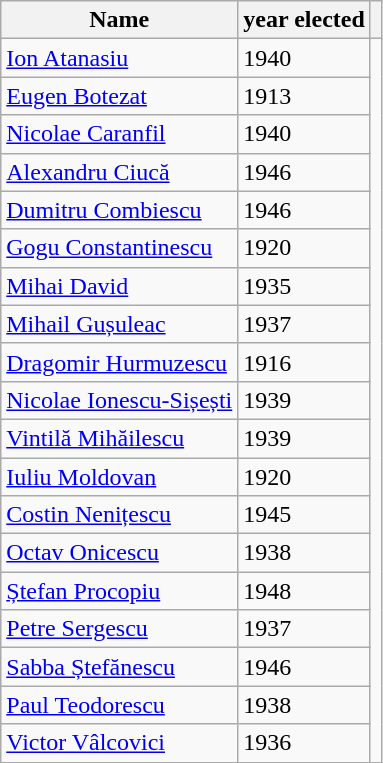<table class="wikitable sortable">
<tr>
<th>Name</th>
<th class="sortable">year elected</th>
<th class="unsortable"></th>
</tr>
<tr>
<td><a href='#'>Ion Atanasiu</a></td>
<td>1940</td>
</tr>
<tr>
<td><a href='#'>Eugen Botezat</a></td>
<td>1913</td>
</tr>
<tr>
<td><a href='#'>Nicolae Caranfil</a></td>
<td>1940</td>
</tr>
<tr>
<td><a href='#'>Alexandru Ciucă</a></td>
<td>1946</td>
</tr>
<tr>
<td><a href='#'>Dumitru Combiescu</a></td>
<td>1946</td>
</tr>
<tr>
<td><a href='#'>Gogu Constantinescu</a></td>
<td>1920</td>
</tr>
<tr>
<td><a href='#'>Mihai David</a></td>
<td>1935</td>
</tr>
<tr>
<td><a href='#'>Mihail Gușuleac</a></td>
<td>1937</td>
</tr>
<tr>
<td><a href='#'>Dragomir Hurmuzescu</a></td>
<td>1916</td>
</tr>
<tr>
<td><a href='#'>Nicolae Ionescu-Sișești</a></td>
<td>1939</td>
</tr>
<tr>
<td><a href='#'>Vintilă Mihăilescu</a></td>
<td>1939</td>
</tr>
<tr>
<td><a href='#'>Iuliu Moldovan</a></td>
<td>1920</td>
</tr>
<tr>
<td><a href='#'>Costin Nenițescu</a></td>
<td>1945</td>
</tr>
<tr>
<td><a href='#'>Octav Onicescu</a></td>
<td>1938</td>
</tr>
<tr>
<td><a href='#'>Ștefan Procopiu</a></td>
<td>1948</td>
</tr>
<tr>
<td><a href='#'>Petre Sergescu</a></td>
<td>1937</td>
</tr>
<tr>
<td><a href='#'>Sabba Ștefănescu</a></td>
<td>1946</td>
</tr>
<tr>
<td><a href='#'>Paul Teodorescu</a></td>
<td>1938</td>
</tr>
<tr>
<td><a href='#'>Victor Vâlcovici</a></td>
<td>1936</td>
</tr>
<tr>
</tr>
</table>
